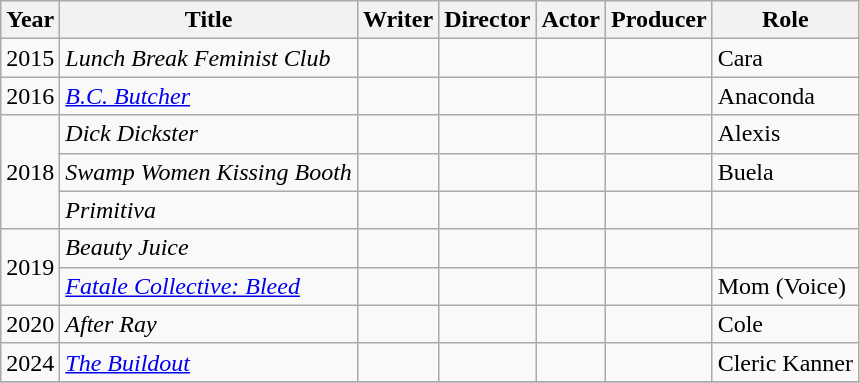<table class="wikitable">
<tr>
<th>Year</th>
<th>Title</th>
<th>Writer</th>
<th>Director</th>
<th>Actor</th>
<th>Producer</th>
<th>Role</th>
</tr>
<tr>
<td>2015</td>
<td><em>Lunch Break Feminist Club</em></td>
<td></td>
<td></td>
<td></td>
<td></td>
<td>Cara</td>
</tr>
<tr>
<td>2016</td>
<td><em><a href='#'>B.C. Butcher</a></em></td>
<td></td>
<td></td>
<td></td>
<td></td>
<td>Anaconda</td>
</tr>
<tr>
<td rowspan="3">2018</td>
<td><em>Dick Dickster</em></td>
<td></td>
<td></td>
<td></td>
<td></td>
<td>Alexis</td>
</tr>
<tr>
<td><em>Swamp Women Kissing Booth</em></td>
<td></td>
<td></td>
<td></td>
<td></td>
<td>Buela</td>
</tr>
<tr>
<td><em>Primitiva</em></td>
<td></td>
<td></td>
<td></td>
<td></td>
<td></td>
</tr>
<tr>
<td rowspan="2">2019</td>
<td><em>Beauty Juice</em></td>
<td></td>
<td></td>
<td></td>
<td></td>
<td></td>
</tr>
<tr>
<td><em><a href='#'>Fatale Collective: Bleed</a></em></td>
<td></td>
<td></td>
<td></td>
<td></td>
<td>Mom (Voice)</td>
</tr>
<tr>
<td>2020</td>
<td><em>After Ray</em></td>
<td></td>
<td></td>
<td></td>
<td></td>
<td>Cole</td>
</tr>
<tr>
<td>2024</td>
<td><em><a href='#'>The Buildout</a></em></td>
<td></td>
<td></td>
<td></td>
<td></td>
<td>Cleric Kanner</td>
</tr>
<tr>
</tr>
</table>
